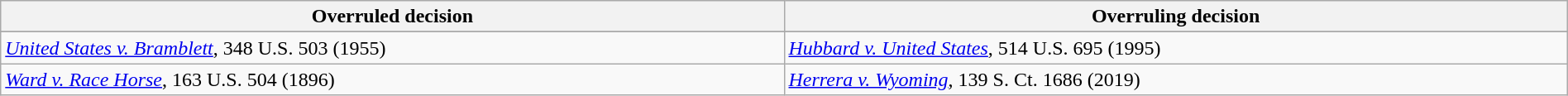<table class="wikitable sortable collapsible" style="width:100%">
<tr>
<th width="50%">Overruled decision</th>
<th width="50%">Overruling decision</th>
</tr>
<tr valign="top">
</tr>
<tr>
<td><em><a href='#'>United States v. Bramblett</a></em>, 348 U.S. 503 (1955)</td>
<td><em><a href='#'>Hubbard v. United States</a></em>, 514 U.S. 695 (1995)</td>
</tr>
<tr>
<td><em><a href='#'>Ward v. Race Horse</a></em>, 163 U.S. 504 (1896)</td>
<td><em><a href='#'>Herrera v. Wyoming</a></em>, 139 S. Ct. 1686 (2019)</td>
</tr>
</table>
